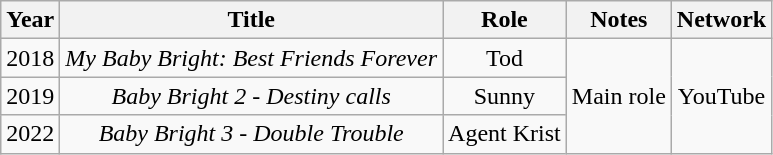<table class="wikitable" style="text-align:center;">
<tr>
<th>Year</th>
<th>Title</th>
<th>Role</th>
<th>Notes</th>
<th>Network</th>
</tr>
<tr>
<td>2018</td>
<td><em>My Baby Bright: Best Friends Forever</em></td>
<td>Tod</td>
<td rowspan="3">Main role</td>
<td rowspan="3" style="text-align:centre;">YouTube</td>
</tr>
<tr>
<td>2019</td>
<td><em>Baby Bright 2 - Destiny calls</em></td>
<td>Sunny</td>
</tr>
<tr>
<td>2022</td>
<td><em>Baby Bright 3 - Double Trouble</em></td>
<td>Agent Krist</td>
</tr>
</table>
